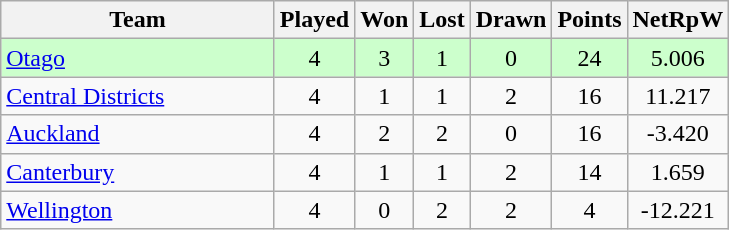<table class="wikitable" style="text-align:center;">
<tr>
<th width=175>Team</th>
<th style="width:30px;" abbr="Played">Played</th>
<th style="width:30px;" abbr="Won">Won</th>
<th style="width:30px;" abbr="Lost">Lost</th>
<th style="width:30px;" abbr="Drawn">Drawn</th>
<th style="width:30px;" abbr="Points">Points</th>
<th style="width:30px;" abbr="NetRpW">NetRpW</th>
</tr>
<tr style="background:#cfc">
<td style="text-align:left;"><a href='#'>Otago</a></td>
<td>4</td>
<td>3</td>
<td>1</td>
<td>0</td>
<td>24</td>
<td>5.006</td>
</tr>
<tr>
<td style="text-align:left;"><a href='#'>Central Districts</a></td>
<td>4</td>
<td>1</td>
<td>1</td>
<td>2</td>
<td>16</td>
<td>11.217</td>
</tr>
<tr>
<td style="text-align:left;"><a href='#'>Auckland</a></td>
<td>4</td>
<td>2</td>
<td>2</td>
<td>0</td>
<td>16</td>
<td>-3.420</td>
</tr>
<tr>
<td style="text-align:left;"><a href='#'>Canterbury</a></td>
<td>4</td>
<td>1</td>
<td>1</td>
<td>2</td>
<td>14</td>
<td>1.659</td>
</tr>
<tr>
<td style="text-align:left;"><a href='#'>Wellington</a></td>
<td>4</td>
<td>0</td>
<td>2</td>
<td>2</td>
<td>4</td>
<td>-12.221</td>
</tr>
</table>
